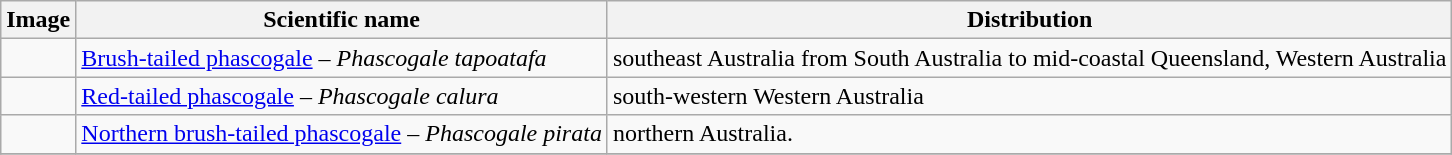<table class="wikitable sortable">
<tr>
<th>Image</th>
<th>Scientific name</th>
<th>Distribution</th>
</tr>
<tr>
<td></td>
<td><a href='#'>Brush-tailed phascogale</a> – <em>Phascogale tapoatafa</em></td>
<td>southeast Australia from South Australia to mid-coastal Queensland, Western Australia</td>
</tr>
<tr>
<td></td>
<td><a href='#'>Red-tailed phascogale</a> – <em>Phascogale calura</em></td>
<td>south-western Western Australia</td>
</tr>
<tr>
<td></td>
<td><a href='#'>Northern brush-tailed phascogale</a> – <em>Phascogale pirata</em></td>
<td>northern Australia.</td>
</tr>
<tr>
</tr>
</table>
